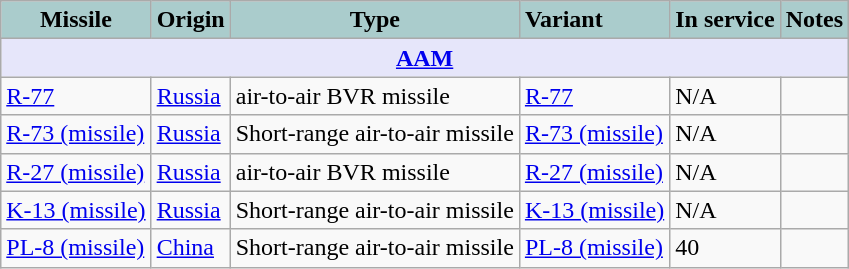<table class="wikitable">
<tr>
<th style="text-align:center; background:#acc;">Missile</th>
<th style="text-align: center; background:#acc;">Origin</th>
<th style="text-align:l center; background:#acc;">Type</th>
<th style="text-align:left; background:#acc;">Variant</th>
<th style="text-align:center; background:#acc;">In service</th>
<th style="text-align: center; background:#acc;">Notes</th>
</tr>
<tr>
<th style="align: center; background: lavender;" colspan="7"><a href='#'>AAM</a></th>
</tr>
<tr>
<td><a href='#'>R-77</a></td>
<td><a href='#'>Russia</a></td>
<td>air-to-air BVR missile</td>
<td><a href='#'>R-77</a></td>
<td>N/A</td>
<td></td>
</tr>
<tr>
<td><a href='#'>R-73 (missile)</a></td>
<td><a href='#'>Russia</a></td>
<td>Short-range air-to-air missile</td>
<td><a href='#'>R-73 (missile)</a></td>
<td>N/A</td>
<td></td>
</tr>
<tr>
<td><a href='#'>R-27 (missile)</a></td>
<td><a href='#'>Russia</a></td>
<td>air-to-air BVR missile</td>
<td><a href='#'>R-27 (missile)</a></td>
<td>N/A</td>
<td></td>
</tr>
<tr>
<td><a href='#'>K-13 (missile)</a></td>
<td><a href='#'>Russia</a></td>
<td>Short-range air-to-air missile</td>
<td><a href='#'>K-13 (missile)</a></td>
<td>N/A</td>
<td></td>
</tr>
<tr>
<td><a href='#'>PL-8 (missile)</a></td>
<td><a href='#'>China</a></td>
<td>Short-range air-to-air missile</td>
<td><a href='#'>PL-8 (missile)</a></td>
<td>40</td>
<td></td>
</tr>
</table>
